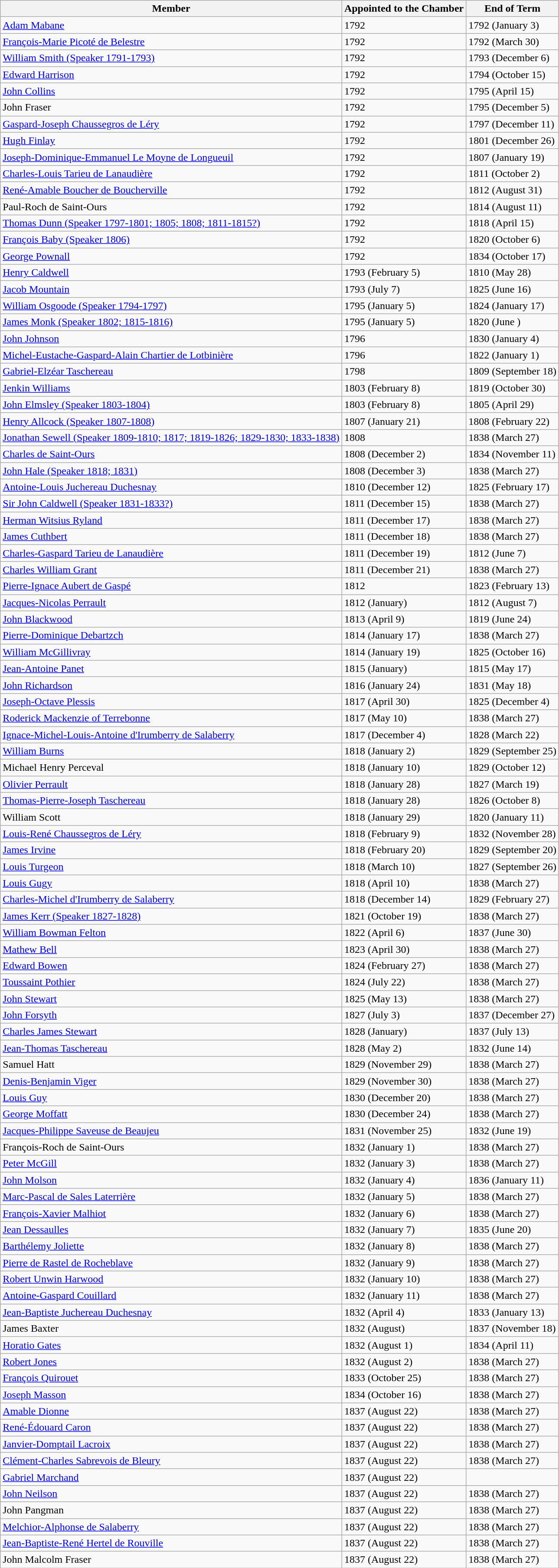<table class="wikitable sortable">
<tr>
<th>Member</th>
<th>Appointed to the Chamber</th>
<th>End of Term</th>
</tr>
<tr>
<td><a href='#'>Adam Mabane</a></td>
<td>1792</td>
<td>1792 (January 3)</td>
</tr>
<tr>
<td><a href='#'>François-Marie Picoté de Belestre</a></td>
<td>1792</td>
<td>1792 (March 30)</td>
</tr>
<tr>
<td><a href='#'>William Smith (Speaker 1791-1793)</a></td>
<td>1792</td>
<td>1793 (December 6)</td>
</tr>
<tr>
<td><a href='#'>Edward Harrison</a></td>
<td>1792</td>
<td>1794 (October 15)</td>
</tr>
<tr>
<td><a href='#'>John Collins</a></td>
<td>1792</td>
<td>1795 (April 15)</td>
</tr>
<tr>
<td>John Fraser</td>
<td>1792</td>
<td>1795 (December 5)</td>
</tr>
<tr>
<td><a href='#'>Gaspard-Joseph Chaussegros de Léry</a></td>
<td>1792</td>
<td>1797 (December 11)</td>
</tr>
<tr>
<td><a href='#'>Hugh Finlay</a></td>
<td>1792</td>
<td>1801 (December 26)</td>
</tr>
<tr>
<td><a href='#'>Joseph-Dominique-Emmanuel Le Moyne de Longueuil</a></td>
<td>1792</td>
<td>1807 (January 19)</td>
</tr>
<tr>
<td><a href='#'>Charles-Louis Tarieu de Lanaudière</a></td>
<td>1792</td>
<td>1811 (October 2)</td>
</tr>
<tr>
<td><a href='#'>René-Amable Boucher de Boucherville</a></td>
<td>1792</td>
<td>1812 (August 31)</td>
</tr>
<tr>
<td>Paul-Roch de Saint-Ours</td>
<td>1792</td>
<td>1814 (August 11)</td>
</tr>
<tr>
<td><a href='#'>Thomas Dunn (Speaker 1797-1801; 1805; 1808; 1811-1815?)</a></td>
<td>1792</td>
<td>1818 (April 15)</td>
</tr>
<tr>
<td><a href='#'>François Baby (Speaker 1806)</a></td>
<td>1792</td>
<td>1820 (October 6)</td>
</tr>
<tr>
<td><a href='#'>George Pownall</a></td>
<td>1792</td>
<td>1834 (October 17)</td>
</tr>
<tr>
<td><a href='#'>Henry Caldwell</a></td>
<td>1793 (February 5)</td>
<td>1810 (May 28)</td>
</tr>
<tr>
<td><a href='#'>Jacob Mountain</a></td>
<td>1793 (July 7)</td>
<td>1825 (June 16)</td>
</tr>
<tr>
<td><a href='#'>William Osgoode (Speaker 1794-1797)</a></td>
<td>1795 (January 5)</td>
<td>1824 (January 17)</td>
</tr>
<tr>
<td><a href='#'>James Monk (Speaker 1802; 1815-1816)</a></td>
<td>1795 (January 5)</td>
<td>1820 (June )</td>
</tr>
<tr>
<td><a href='#'>John Johnson</a></td>
<td>1796</td>
<td>1830 (January 4)</td>
</tr>
<tr>
<td><a href='#'>Michel-Eustache-Gaspard-Alain Chartier de Lotbinière</a></td>
<td>1796</td>
<td>1822 (January 1)</td>
</tr>
<tr>
<td><a href='#'>Gabriel-Elzéar Taschereau</a></td>
<td>1798</td>
<td>1809 (September 18)</td>
</tr>
<tr>
<td><a href='#'>Jenkin Williams</a></td>
<td>1803 (February 8)</td>
<td>1819 (October 30)</td>
</tr>
<tr>
<td><a href='#'>John Elmsley (Speaker 1803-1804)</a></td>
<td>1803 (February 8)</td>
<td>1805 (April 29)</td>
</tr>
<tr>
<td><a href='#'>Henry Allcock (Speaker 1807-1808)</a></td>
<td>1807 (January 21)</td>
<td>1808 (February 22)</td>
</tr>
<tr>
<td><a href='#'>Jonathan Sewell (Speaker 1809-1810; 1817; 1819-1826; 1829-1830; 1833-1838)</a></td>
<td>1808</td>
<td>1838 (March 27)</td>
</tr>
<tr>
<td><a href='#'>Charles de Saint-Ours</a></td>
<td>1808 (December 2)</td>
<td>1834 (November 11)</td>
</tr>
<tr>
<td><a href='#'>John Hale (Speaker 1818; 1831)</a></td>
<td>1808 (December 3)</td>
<td>1838 (March 27)</td>
</tr>
<tr>
<td><a href='#'>Antoine-Louis Juchereau Duchesnay</a></td>
<td>1810 (December 12)</td>
<td>1825 (February 17)</td>
</tr>
<tr>
<td><a href='#'>Sir John Caldwell (Speaker 1831-1833?)</a></td>
<td>1811 (December 15)</td>
<td>1838 (March 27)</td>
</tr>
<tr>
<td><a href='#'>Herman Witsius Ryland</a></td>
<td>1811 (December 17)</td>
<td>1838 (March 27)</td>
</tr>
<tr>
<td><a href='#'>James Cuthbert</a></td>
<td>1811 (December 18)</td>
<td>1838 (March 27)</td>
</tr>
<tr>
<td><a href='#'>Charles-Gaspard Tarieu de Lanaudière</a></td>
<td>1811 (December 19)</td>
<td>1812 (June 7)</td>
</tr>
<tr>
<td><a href='#'>Charles William Grant</a></td>
<td>1811 (December 21)</td>
<td>1838 (March 27)</td>
</tr>
<tr>
<td><a href='#'>Pierre-Ignace Aubert de Gaspé</a></td>
<td>1812</td>
<td>1823 (February 13)</td>
</tr>
<tr>
<td><a href='#'>Jacques-Nicolas Perrault</a></td>
<td>1812 (January)</td>
<td>1812 (August 7)</td>
</tr>
<tr>
<td><a href='#'>John Blackwood</a></td>
<td>1813 (April 9)</td>
<td>1819 (June 24)</td>
</tr>
<tr>
<td><a href='#'>Pierre-Dominique Debartzch</a></td>
<td>1814 (January 17)</td>
<td>1838 (March 27)</td>
</tr>
<tr>
<td><a href='#'>William McGillivray</a></td>
<td>1814 (January 19)</td>
<td>1825 (October 16)</td>
</tr>
<tr>
<td><a href='#'>Jean-Antoine Panet</a></td>
<td>1815 (January)</td>
<td>1815 (May 17)</td>
</tr>
<tr>
<td><a href='#'>John Richardson</a></td>
<td>1816 (January 24)</td>
<td>1831 (May 18)</td>
</tr>
<tr>
<td><a href='#'>Joseph-Octave Plessis</a></td>
<td>1817 (April 30)</td>
<td>1825 (December 4)</td>
</tr>
<tr>
<td><a href='#'>Roderick Mackenzie of Terrebonne</a></td>
<td>1817 (May 10)</td>
<td>1838 (March 27)</td>
</tr>
<tr>
<td><a href='#'>Ignace-Michel-Louis-Antoine d'Irumberry de Salaberry</a></td>
<td>1817 (December 4)</td>
<td>1828 (March 22)</td>
</tr>
<tr>
<td><a href='#'>William Burns</a></td>
<td>1818 (January 2)</td>
<td>1829 (September 25)</td>
</tr>
<tr>
<td>Michael Henry Perceval</td>
<td>1818 (January 10)</td>
<td>1829 (October 12)</td>
</tr>
<tr>
<td><a href='#'>Olivier Perrault</a></td>
<td>1818 (January 28)</td>
<td>1827 (March 19)</td>
</tr>
<tr>
<td><a href='#'>Thomas-Pierre-Joseph Taschereau</a></td>
<td>1818 (January 28)</td>
<td>1826 (October 8)</td>
</tr>
<tr>
<td>William Scott</td>
<td>1818 (January 29)</td>
<td>1820 (January 11)</td>
</tr>
<tr>
<td><a href='#'>Louis-René Chaussegros de Léry</a></td>
<td>1818 (February 9)</td>
<td>1832 (November 28)</td>
</tr>
<tr>
<td><a href='#'>James Irvine</a></td>
<td>1818 (February 20)</td>
<td>1829 (September 20)</td>
</tr>
<tr>
<td><a href='#'>Louis Turgeon</a></td>
<td>1818 (March 10)</td>
<td>1827 (September 26)</td>
</tr>
<tr>
<td><a href='#'>Louis Gugy</a></td>
<td>1818 (April 10)</td>
<td>1838 (March 27)</td>
</tr>
<tr>
<td><a href='#'>Charles-Michel d'Irumberry de Salaberry</a></td>
<td>1818 (December 14)</td>
<td>1829 (February 27)</td>
</tr>
<tr>
<td><a href='#'>James Kerr (Speaker 1827-1828)</a></td>
<td>1821 (October 19)</td>
<td>1838 (March 27)</td>
</tr>
<tr>
<td><a href='#'>William Bowman Felton</a></td>
<td>1822 (April 6)</td>
<td>1837 (June 30)</td>
</tr>
<tr>
<td><a href='#'>Mathew Bell</a></td>
<td>1823 (April 30)</td>
<td>1838 (March 27)</td>
</tr>
<tr>
<td><a href='#'>Edward Bowen</a></td>
<td>1824 (February 27)</td>
<td>1838 (March 27)</td>
</tr>
<tr>
<td><a href='#'>Toussaint Pothier</a></td>
<td>1824 (July 22)</td>
<td>1838 (March 27)</td>
</tr>
<tr>
<td><a href='#'>John Stewart</a></td>
<td>1825 (May 13)</td>
<td>1838 (March 27)</td>
</tr>
<tr>
<td><a href='#'>John Forsyth</a></td>
<td>1827 (July 3)</td>
<td>1837 (December 27)</td>
</tr>
<tr>
<td><a href='#'>Charles James Stewart</a></td>
<td>1828 (January)</td>
<td>1837 (July 13)</td>
</tr>
<tr>
<td><a href='#'>Jean-Thomas Taschereau</a></td>
<td>1828 (May 2)</td>
<td>1832 (June 14)</td>
</tr>
<tr>
<td>Samuel Hatt</td>
<td>1829 (November 29)</td>
<td>1838 (March 27)</td>
</tr>
<tr>
<td><a href='#'>Denis-Benjamin Viger</a></td>
<td>1829 (November 30)</td>
<td>1838 (March 27)</td>
</tr>
<tr>
<td><a href='#'>Louis Guy</a></td>
<td>1830 (December 20)</td>
<td>1838 (March 27)</td>
</tr>
<tr>
<td><a href='#'>George Moffatt</a></td>
<td>1830 (December 24)</td>
<td>1838 (March 27)</td>
</tr>
<tr>
<td><a href='#'>Jacques-Philippe Saveuse de Beaujeu</a></td>
<td>1831 (November 25)</td>
<td>1832 (June 19)</td>
</tr>
<tr>
<td>François-Roch de Saint-Ours</td>
<td>1832 (January 1)</td>
<td>1838 (March 27)</td>
</tr>
<tr>
<td><a href='#'>Peter McGill</a></td>
<td>1832 (January 3)</td>
<td>1838 (March 27)</td>
</tr>
<tr>
<td><a href='#'>John Molson</a></td>
<td>1832 (January 4)</td>
<td>1836 (January 11)</td>
</tr>
<tr>
<td><a href='#'>Marc-Pascal de Sales Laterrière</a></td>
<td>1832 (January 5)</td>
<td>1838 (March 27)</td>
</tr>
<tr>
<td><a href='#'>François-Xavier Malhiot</a></td>
<td>1832 (January 6)</td>
<td>1838 (March 27)</td>
</tr>
<tr>
<td><a href='#'>Jean Dessaulles</a></td>
<td>1832 (January 7)</td>
<td>1835 (June 20)</td>
</tr>
<tr>
<td><a href='#'>Barthélemy Joliette</a></td>
<td>1832 (January 8)</td>
<td>1838 (March 27)</td>
</tr>
<tr>
<td><a href='#'>Pierre de Rastel de Rocheblave</a></td>
<td>1832 (January 9)</td>
<td>1838 (March 27)</td>
</tr>
<tr>
<td><a href='#'>Robert Unwin Harwood</a></td>
<td>1832 (January 10)</td>
<td>1838 (March 27)</td>
</tr>
<tr>
<td><a href='#'>Antoine-Gaspard Couillard</a></td>
<td>1832 (January 11)</td>
<td>1838 (March 27)</td>
</tr>
<tr>
<td><a href='#'>Jean-Baptiste Juchereau Duchesnay</a></td>
<td>1832 (April 4)</td>
<td>1833 (January 13)</td>
</tr>
<tr>
<td>James Baxter</td>
<td>1832 (August)</td>
<td>1837 (November 18)</td>
</tr>
<tr>
<td><a href='#'>Horatio Gates</a></td>
<td>1832 (August 1)</td>
<td>1834 (April 11)</td>
</tr>
<tr>
<td><a href='#'>Robert Jones</a></td>
<td>1832 (August 2)</td>
<td>1838 (March 27)</td>
</tr>
<tr>
<td><a href='#'>François Quirouet</a></td>
<td>1833 (October 25)</td>
<td>1838 (March 27)</td>
</tr>
<tr>
<td><a href='#'>Joseph Masson</a></td>
<td>1834 (October 16)</td>
<td>1838 (March 27)</td>
</tr>
<tr>
<td><a href='#'>Amable Dionne</a></td>
<td>1837 (August 22)</td>
<td>1838 (March 27)</td>
</tr>
<tr>
<td><a href='#'>René-Édouard Caron</a></td>
<td>1837 (August 22)</td>
<td>1838 (March 27)</td>
</tr>
<tr>
<td><a href='#'>Janvier-Domptail Lacroix</a></td>
<td>1837 (August 22)</td>
<td>1838 (March 27)</td>
</tr>
<tr>
<td><a href='#'>Clément-Charles Sabrevois de Bleury</a></td>
<td>1837 (August 22)</td>
<td>1838 (March 27)</td>
</tr>
<tr>
<td><a href='#'>Gabriel Marchand</a></td>
<td>1837 (August 22)</td>
<td></td>
</tr>
<tr>
<td><a href='#'>John Neilson</a></td>
<td>1837 (August 22)</td>
<td>1838 (March 27)</td>
</tr>
<tr>
<td>John Pangman</td>
<td>1837 (August 22)</td>
<td>1838 (March 27)</td>
</tr>
<tr>
<td><a href='#'>Melchior-Alphonse de Salaberry</a></td>
<td>1837 (August 22)</td>
<td>1838 (March 27)</td>
</tr>
<tr>
<td><a href='#'>Jean-Baptiste-René Hertel de Rouville</a></td>
<td>1837 (August 22)</td>
<td>1838 (March 27)</td>
</tr>
<tr>
<td>John Malcolm Fraser</td>
<td>1837 (August 22)</td>
<td>1838 (March 27)</td>
</tr>
</table>
